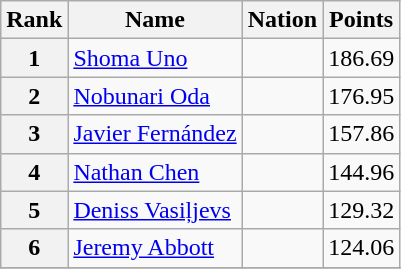<table class="wikitable sortable">
<tr>
<th>Rank</th>
<th>Name</th>
<th>Nation</th>
<th>Points</th>
</tr>
<tr>
<th>1</th>
<td><a href='#'>Shoma Uno</a></td>
<td></td>
<td align="center">186.69</td>
</tr>
<tr>
<th>2</th>
<td><a href='#'>Nobunari Oda</a></td>
<td></td>
<td align="center">176.95</td>
</tr>
<tr>
<th>3</th>
<td><a href='#'> Javier Fernández</a></td>
<td></td>
<td align="center">157.86</td>
</tr>
<tr>
<th>4</th>
<td><a href='#'>Nathan Chen</a></td>
<td></td>
<td align="center">144.96</td>
</tr>
<tr>
<th>5</th>
<td><a href='#'>Deniss Vasiļjevs</a></td>
<td></td>
<td align="center">129.32</td>
</tr>
<tr>
<th>6</th>
<td><a href='#'>Jeremy Abbott</a></td>
<td></td>
<td align="center">124.06</td>
</tr>
<tr>
</tr>
</table>
